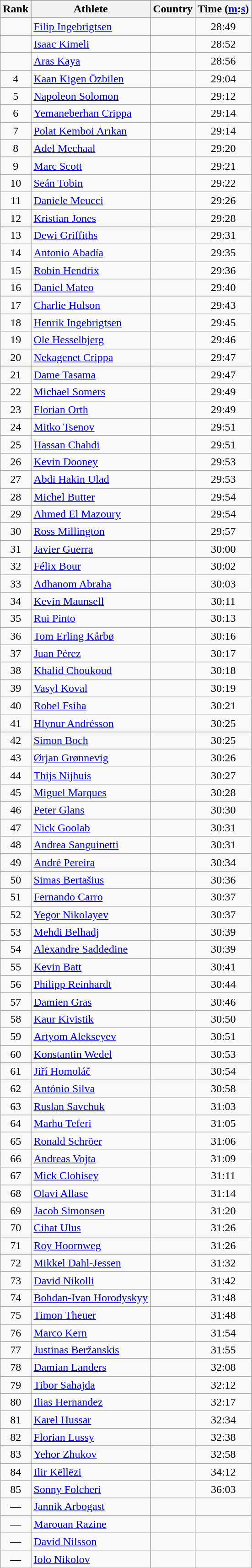<table class="wikitable sortable" style="text-align:center;">
<tr>
</tr>
<tr>
<th>Rank</th>
<th>Athlete</th>
<th>Country</th>
<th>Time (<a href='#'>m</a>:<a href='#'>s</a>)</th>
</tr>
<tr>
<td></td>
<td align=left><a href='#'>Filip Ingebrigtsen</a></td>
<td align=left></td>
<td>28:49</td>
</tr>
<tr>
<td></td>
<td align=left><a href='#'>Isaac Kimeli</a></td>
<td align=left></td>
<td>28:52</td>
</tr>
<tr>
<td></td>
<td align=left><a href='#'>Aras Kaya</a></td>
<td align=left></td>
<td>28:56</td>
</tr>
<tr>
<td>4</td>
<td align=left><a href='#'>Kaan Kigen Özbilen</a></td>
<td align=left></td>
<td>29:04</td>
</tr>
<tr>
<td>5</td>
<td align=left><a href='#'>Napoleon Solomon</a></td>
<td align=left></td>
<td>29:12</td>
</tr>
<tr>
<td>6</td>
<td align=left><a href='#'>Yemaneberhan Crippa</a></td>
<td align=left></td>
<td>29:14</td>
</tr>
<tr>
<td>7</td>
<td align=left><a href='#'>Polat Kemboi Arıkan</a></td>
<td align=left></td>
<td>29:14</td>
</tr>
<tr>
<td>8</td>
<td align=left><a href='#'>Adel Mechaal</a></td>
<td align=left></td>
<td>29:20</td>
</tr>
<tr>
<td>9</td>
<td align=left><a href='#'>Marc Scott</a></td>
<td align=left></td>
<td>29:21</td>
</tr>
<tr>
<td>10</td>
<td align=left><a href='#'>Seán Tobin</a></td>
<td align=left></td>
<td>29:22</td>
</tr>
<tr>
<td>11</td>
<td align=left><a href='#'>Daniele Meucci</a></td>
<td align=left></td>
<td>29:26</td>
</tr>
<tr>
<td>12</td>
<td align=left><a href='#'>Kristian Jones</a></td>
<td align=left></td>
<td>29:28</td>
</tr>
<tr>
<td>13</td>
<td align=left><a href='#'>Dewi Griffiths</a></td>
<td align=left></td>
<td>29:31</td>
</tr>
<tr>
<td>14</td>
<td align=left><a href='#'>Antonio Abadía</a></td>
<td align=left></td>
<td>29:35</td>
</tr>
<tr>
<td>15</td>
<td align=left><a href='#'>Robin Hendrix</a></td>
<td align=left></td>
<td>29:36</td>
</tr>
<tr>
<td>16</td>
<td align=left><a href='#'>Daniel Mateo</a></td>
<td align=left></td>
<td>29:40</td>
</tr>
<tr>
<td>17</td>
<td align=left><a href='#'>Charlie Hulson</a></td>
<td align=left></td>
<td>29:43</td>
</tr>
<tr>
<td>18</td>
<td align=left><a href='#'>Henrik Ingebrigtsen</a></td>
<td align=left></td>
<td>29:45</td>
</tr>
<tr>
<td>19</td>
<td align=left><a href='#'>Ole Hesselbjerg</a></td>
<td align=left></td>
<td>29:46</td>
</tr>
<tr>
<td>20</td>
<td align=left><a href='#'>Nekagenet Crippa</a></td>
<td align=left></td>
<td>29:47</td>
</tr>
<tr>
<td>21</td>
<td align=left><a href='#'>Dame Tasama</a></td>
<td align=left></td>
<td>29:47</td>
</tr>
<tr>
<td>22</td>
<td align=left><a href='#'>Michael Somers</a></td>
<td align=left></td>
<td>29:49</td>
</tr>
<tr>
<td>23</td>
<td align=left><a href='#'>Florian Orth</a></td>
<td align=left></td>
<td>29:49</td>
</tr>
<tr>
<td>24</td>
<td align=left><a href='#'>Mitko Tsenov</a></td>
<td align=left></td>
<td>29:51</td>
</tr>
<tr>
<td>25</td>
<td align=left><a href='#'>Hassan Chahdi</a></td>
<td align=left></td>
<td>29:51</td>
</tr>
<tr>
<td>26</td>
<td align=left><a href='#'>Kevin Dooney</a></td>
<td align=left></td>
<td>29:53</td>
</tr>
<tr>
<td>27</td>
<td align=left><a href='#'>Abdi Hakin Ulad</a></td>
<td align=left></td>
<td>29:53</td>
</tr>
<tr>
<td>28</td>
<td align=left><a href='#'>Michel Butter</a></td>
<td align=left></td>
<td>29:54</td>
</tr>
<tr>
<td>29</td>
<td align=left><a href='#'>Ahmed El Mazoury</a></td>
<td align=left></td>
<td>29:54</td>
</tr>
<tr>
<td>30</td>
<td align=left><a href='#'>Ross Millington</a></td>
<td align=left></td>
<td>29:57</td>
</tr>
<tr>
<td>31</td>
<td align=left><a href='#'>Javier Guerra</a></td>
<td align=left></td>
<td>30:00</td>
</tr>
<tr>
<td>32</td>
<td align=left><a href='#'>Félix Bour</a></td>
<td align=left></td>
<td>30:02</td>
</tr>
<tr>
<td>33</td>
<td align=left><a href='#'>Adhanom Abraha</a></td>
<td align=left></td>
<td>30:03</td>
</tr>
<tr>
<td>34</td>
<td align=left><a href='#'>Kevin Maunsell</a></td>
<td align=left></td>
<td>30:11</td>
</tr>
<tr>
<td>35</td>
<td align=left><a href='#'>Rui Pinto</a></td>
<td align=left></td>
<td>30:13</td>
</tr>
<tr>
<td>36</td>
<td align=left><a href='#'>Tom Erling Kårbø</a></td>
<td align=left></td>
<td>30:16</td>
</tr>
<tr>
<td>37</td>
<td align=left><a href='#'>Juan Pérez</a></td>
<td align=left></td>
<td>30:17</td>
</tr>
<tr>
<td>38</td>
<td align=left><a href='#'>Khalid Choukoud</a></td>
<td align=left></td>
<td>30:18</td>
</tr>
<tr>
<td>39</td>
<td align=left><a href='#'>Vasyl Koval</a></td>
<td align=left></td>
<td>30:19</td>
</tr>
<tr>
<td>40</td>
<td align=left><a href='#'>Robel Fsiha</a></td>
<td align=left></td>
<td>30:21</td>
</tr>
<tr>
<td>41</td>
<td align=left><a href='#'>Hlynur Andrésson</a></td>
<td align=left></td>
<td>30:25</td>
</tr>
<tr>
<td>42</td>
<td align=left><a href='#'>Simon Boch</a></td>
<td align=left></td>
<td>30:25</td>
</tr>
<tr>
<td>43</td>
<td align=left><a href='#'>Ørjan Grønnevig</a></td>
<td align=left></td>
<td>30:26</td>
</tr>
<tr>
<td>44</td>
<td align=left><a href='#'>Thijs Nijhuis</a></td>
<td align=left></td>
<td>30:27</td>
</tr>
<tr>
<td>45</td>
<td align=left><a href='#'>Miguel Marques</a></td>
<td align=left></td>
<td>30:28</td>
</tr>
<tr>
<td>46</td>
<td align=left><a href='#'>Peter Glans</a></td>
<td align=left></td>
<td>30:30</td>
</tr>
<tr>
<td>47</td>
<td align=left><a href='#'>Nick Goolab</a></td>
<td align=left></td>
<td>30:31</td>
</tr>
<tr>
<td>48</td>
<td align=left><a href='#'>Andrea Sanguinetti</a></td>
<td align=left></td>
<td>30:31</td>
</tr>
<tr>
<td>49</td>
<td align=left><a href='#'>André Pereira</a></td>
<td align=left></td>
<td>30:34</td>
</tr>
<tr>
<td>50</td>
<td align=left><a href='#'>Simas Bertašius</a></td>
<td align=left></td>
<td>30:36</td>
</tr>
<tr>
<td>51</td>
<td align=left><a href='#'>Fernando Carro</a></td>
<td align=left></td>
<td>30:37</td>
</tr>
<tr>
<td>52</td>
<td align=left><a href='#'>Yegor Nikolayev</a></td>
<td align=left></td>
<td>30:37</td>
</tr>
<tr>
<td>53</td>
<td align=left><a href='#'>Mehdi Belhadj</a></td>
<td align=left></td>
<td>30:39</td>
</tr>
<tr>
<td>54</td>
<td align=left><a href='#'>Alexandre Saddedine</a></td>
<td align=left></td>
<td>30:39</td>
</tr>
<tr>
<td>55</td>
<td align=left><a href='#'>Kevin Batt</a></td>
<td align=left></td>
<td>30:41</td>
</tr>
<tr>
<td>56</td>
<td align=left><a href='#'>Philipp Reinhardt</a></td>
<td align=left></td>
<td>30:44</td>
</tr>
<tr>
<td>57</td>
<td align=left><a href='#'>Damien Gras</a></td>
<td align=left></td>
<td>30:46</td>
</tr>
<tr>
<td>58</td>
<td align=left><a href='#'>Kaur Kivistik</a></td>
<td align=left></td>
<td>30:50</td>
</tr>
<tr>
<td>59</td>
<td align=left><a href='#'>Artyom Alekseyev</a></td>
<td align=left></td>
<td>30:51</td>
</tr>
<tr>
<td>60</td>
<td align=left><a href='#'>Konstantin Wedel</a></td>
<td align=left></td>
<td>30:53</td>
</tr>
<tr>
<td>61</td>
<td align=left><a href='#'>Jiří Homoláč</a></td>
<td align=left></td>
<td>30:54</td>
</tr>
<tr>
<td>62</td>
<td align=left><a href='#'>António Silva</a></td>
<td align=left></td>
<td>30:58</td>
</tr>
<tr>
<td>63</td>
<td align=left><a href='#'>Ruslan Savchuk</a></td>
<td align=left></td>
<td>31:03</td>
</tr>
<tr>
<td>64</td>
<td align=left><a href='#'>Marhu Teferi</a></td>
<td align=left></td>
<td>31:05</td>
</tr>
<tr>
<td>65</td>
<td align=left><a href='#'>Ronald Schröer</a></td>
<td align=left></td>
<td>31:06</td>
</tr>
<tr>
<td>66</td>
<td align=left><a href='#'>Andreas Vojta</a></td>
<td align=left></td>
<td>31:09</td>
</tr>
<tr>
<td>67</td>
<td align=left><a href='#'>Mick Clohisey</a></td>
<td align=left></td>
<td>31:11</td>
</tr>
<tr>
<td>68</td>
<td align=left><a href='#'>Olavi Allase</a></td>
<td align=left></td>
<td>31:14</td>
</tr>
<tr>
<td>69</td>
<td align=left><a href='#'>Jacob Simonsen</a></td>
<td align=left></td>
<td>31:20</td>
</tr>
<tr>
<td>70</td>
<td align=left><a href='#'>Cihat Ulus</a></td>
<td align=left></td>
<td>31:26</td>
</tr>
<tr>
<td>71</td>
<td align=left><a href='#'>Roy Hoornweg</a></td>
<td align=left></td>
<td>31:26</td>
</tr>
<tr>
<td>72</td>
<td align=left><a href='#'>Mikkel Dahl-Jessen</a></td>
<td align=left></td>
<td>31:32</td>
</tr>
<tr>
<td>73</td>
<td align=left><a href='#'>David Nikolli</a></td>
<td align=left></td>
<td>31:42</td>
</tr>
<tr>
<td>74</td>
<td align=left><a href='#'>Bohdan-Ivan Horodyskyy</a></td>
<td align=left></td>
<td>31:48</td>
</tr>
<tr>
<td>75</td>
<td align=left><a href='#'>Timon Theuer</a></td>
<td align=left></td>
<td>31:48</td>
</tr>
<tr>
<td>76</td>
<td align=left><a href='#'>Marco Kern</a></td>
<td align=left></td>
<td>31:54</td>
</tr>
<tr>
<td>77</td>
<td align=left><a href='#'>Justinas Beržanskis</a></td>
<td align=left></td>
<td>31:55</td>
</tr>
<tr>
<td>78</td>
<td align=left><a href='#'>Damian Landers</a></td>
<td align=left></td>
<td>32:08</td>
</tr>
<tr>
<td>79</td>
<td align=left><a href='#'>Tibor Sahajda</a></td>
<td align=left></td>
<td>32:12</td>
</tr>
<tr>
<td>80</td>
<td align=left><a href='#'>Ilias Hernandez</a></td>
<td align=left></td>
<td>32:17</td>
</tr>
<tr>
<td>81</td>
<td align=left><a href='#'>Karel Hussar</a></td>
<td align=left></td>
<td>32:34</td>
</tr>
<tr>
<td>82</td>
<td align=left><a href='#'>Florian Lussy</a></td>
<td align=left></td>
<td>32:38</td>
</tr>
<tr>
<td>83</td>
<td align=left><a href='#'>Yehor Zhukov</a></td>
<td align=left></td>
<td>32:58</td>
</tr>
<tr>
<td>84</td>
<td align=left><a href='#'>Ilir Këllëzi</a></td>
<td align=left></td>
<td>34:12</td>
</tr>
<tr>
<td>85</td>
<td align=left><a href='#'>Sonny Folcheri</a></td>
<td align=left></td>
<td>36:03</td>
</tr>
<tr>
<td>—</td>
<td align=left><a href='#'>Jannik Arbogast</a></td>
<td align=left></td>
<td></td>
</tr>
<tr>
<td>—</td>
<td align=left><a href='#'>Marouan Razine</a></td>
<td align=left></td>
<td></td>
</tr>
<tr>
<td>—</td>
<td align=left><a href='#'>David Nilsson</a></td>
<td align=left></td>
<td></td>
</tr>
<tr>
<td>—</td>
<td align=left><a href='#'>Iolo Nikolov</a></td>
<td align=left></td>
<td></td>
</tr>
</table>
